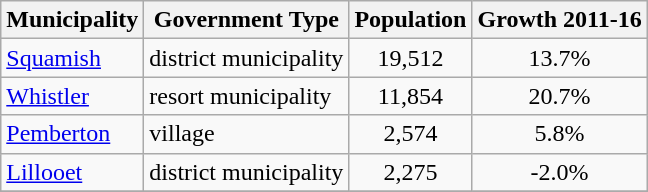<table class="wikitable">
<tr>
<th>Municipality</th>
<th>Government Type</th>
<th>Population</th>
<th>Growth 2011-16</th>
</tr>
<tr>
<td><a href='#'>Squamish</a></td>
<td>district municipality</td>
<td align=center>19,512</td>
<td align=center>13.7%</td>
</tr>
<tr>
<td><a href='#'>Whistler</a></td>
<td>resort municipality</td>
<td align=center>11,854</td>
<td align=center>20.7%</td>
</tr>
<tr>
<td><a href='#'>Pemberton</a></td>
<td>village</td>
<td align=center>2,574</td>
<td align=center>5.8%</td>
</tr>
<tr>
<td><a href='#'>Lillooet</a></td>
<td>district municipality</td>
<td align=center>2,275</td>
<td align=center>-2.0%</td>
</tr>
<tr>
</tr>
</table>
